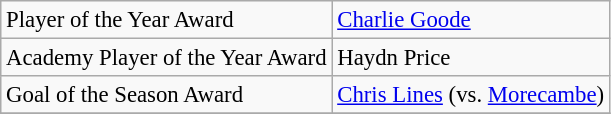<table class="wikitable" style="text-align:left; font-size:95%;">
<tr>
<td>Player of the Year Award</td>
<td><a href='#'>Charlie Goode</a></td>
</tr>
<tr>
<td>Academy Player of the Year Award</td>
<td>Haydn Price</td>
</tr>
<tr>
<td>Goal of the Season Award</td>
<td><a href='#'>Chris Lines</a> (vs. <a href='#'>Morecambe</a>)</td>
</tr>
<tr>
</tr>
</table>
